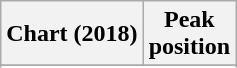<table class="wikitable sortable plainrowheaders" style="text-align:center">
<tr>
<th scope="col">Chart (2018)</th>
<th scope="col">Peak<br> position</th>
</tr>
<tr>
</tr>
<tr>
</tr>
</table>
